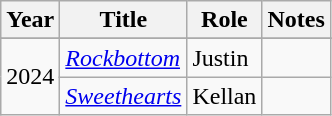<table class="wikitable sortable">
<tr>
<th>Year</th>
<th>Title</th>
<th>Role</th>
<th class="unsortable">Notes</th>
</tr>
<tr>
</tr>
<tr>
<td rowspan="2">2024</td>
<td><em><a href='#'>Rockbottom</a></em></td>
<td>Justin</td>
<td></td>
</tr>
<tr>
<td><em><a href='#'>Sweethearts</a></em></td>
<td>Kellan</td>
<td></td>
</tr>
</table>
